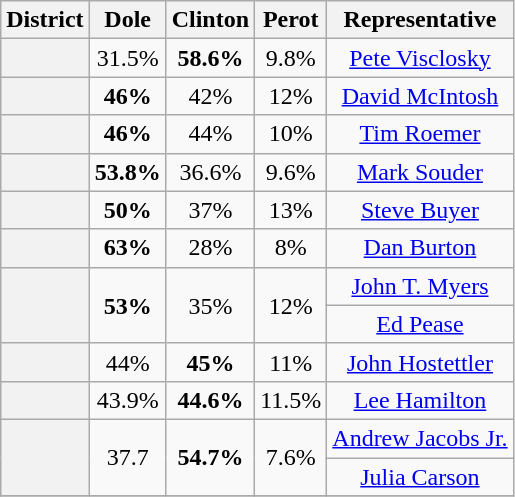<table class="wikitable sortable">
<tr>
<th>District</th>
<th>Dole</th>
<th>Clinton</th>
<th>Perot</th>
<th>Representative</th>
</tr>
<tr align=center>
<th></th>
<td>31.5%</td>
<td><strong>58.6%</strong></td>
<td>9.8%</td>
<td><a href='#'>Pete Visclosky</a></td>
</tr>
<tr align=center>
<th></th>
<td><strong>46%</strong></td>
<td>42%</td>
<td>12%</td>
<td><a href='#'>David McIntosh</a></td>
</tr>
<tr align=center>
<th></th>
<td><strong>46%</strong></td>
<td>44%</td>
<td>10%</td>
<td><a href='#'>Tim Roemer</a></td>
</tr>
<tr align=center>
<th></th>
<td><strong>53.8%</strong></td>
<td>36.6%</td>
<td>9.6%</td>
<td><a href='#'>Mark Souder</a></td>
</tr>
<tr align=center>
<th></th>
<td><strong>50%</strong></td>
<td>37%</td>
<td>13%</td>
<td><a href='#'>Steve Buyer</a></td>
</tr>
<tr align=center>
<th></th>
<td><strong>63%</strong></td>
<td>28%</td>
<td>8%</td>
<td><a href='#'>Dan Burton</a></td>
</tr>
<tr align=center>
<th rowspan=2 ></th>
<td rowspan=2><strong>53%</strong></td>
<td rowspan=2>35%</td>
<td rowspan=2>12%</td>
<td><a href='#'>John T. Myers</a></td>
</tr>
<tr align=center>
<td><a href='#'>Ed Pease</a></td>
</tr>
<tr align=center>
<th></th>
<td>44%</td>
<td><strong>45%</strong></td>
<td>11%</td>
<td><a href='#'>John Hostettler</a></td>
</tr>
<tr align=center>
<th></th>
<td>43.9%</td>
<td><strong>44.6%</strong></td>
<td>11.5%</td>
<td><a href='#'>Lee Hamilton</a></td>
</tr>
<tr align=center>
<th rowspan=2 ></th>
<td rowspan=2>37.7</td>
<td rowspan=2><strong>54.7%</strong></td>
<td rowspan=2>7.6%</td>
<td><a href='#'>Andrew Jacobs Jr.</a></td>
</tr>
<tr align=center>
<td><a href='#'>Julia Carson</a></td>
</tr>
<tr align=center>
</tr>
</table>
